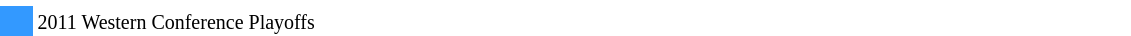<table width=60%>
<tr>
<td style="width: 20px;"></td>
<td bgcolor=#ffffff></td>
</tr>
<tr>
<td bgcolor=#3399FF></td>
<td bgcolor=#ffffff><small>2011 Western Conference Playoffs</small></td>
</tr>
</table>
